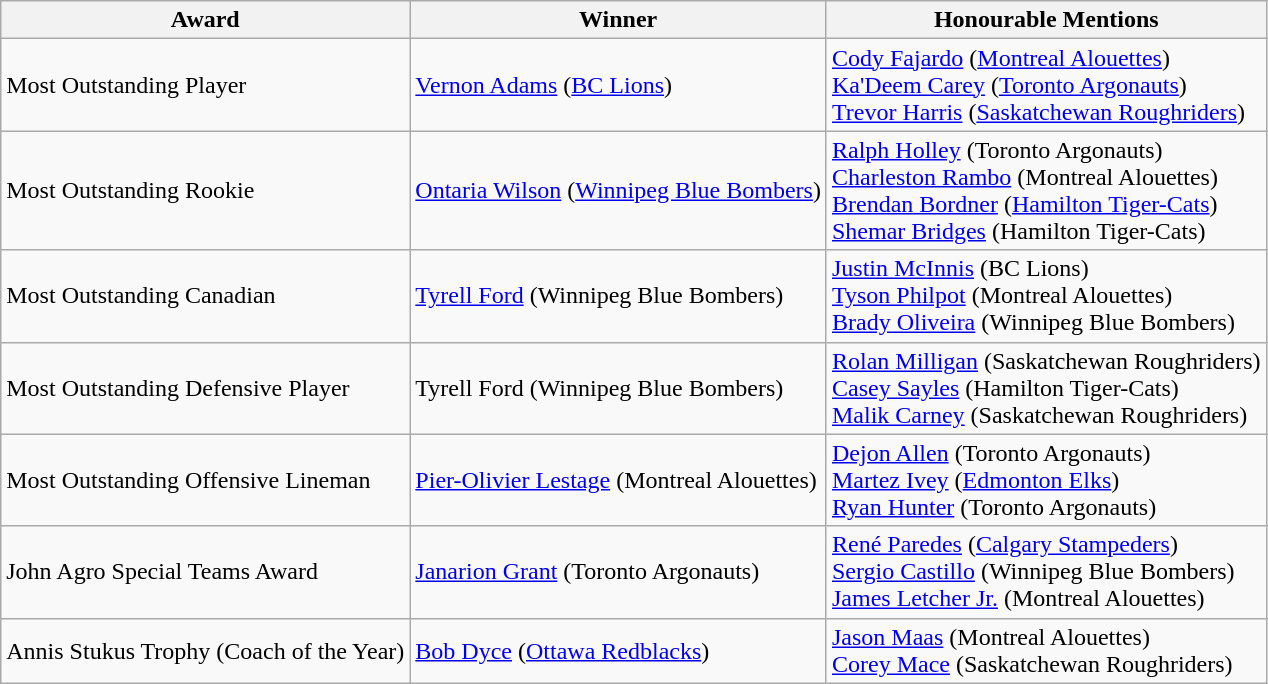<table class="wikitable collapsible collapsed">
<tr>
<th>Award</th>
<th>Winner</th>
<th>Honourable Mentions</th>
</tr>
<tr>
<td>Most Outstanding Player</td>
<td><a href='#'>Vernon Adams</a> (<a href='#'>BC Lions</a>)</td>
<td><a href='#'>Cody Fajardo</a> (<a href='#'>Montreal Alouettes</a>)<br><a href='#'>Ka'Deem Carey</a> (<a href='#'>Toronto Argonauts</a>)<br><a href='#'>Trevor Harris</a> (<a href='#'>Saskatchewan Roughriders</a>)</td>
</tr>
<tr>
<td>Most Outstanding Rookie</td>
<td><a href='#'>Ontaria Wilson</a> (<a href='#'>Winnipeg Blue Bombers</a>)</td>
<td><a href='#'>Ralph Holley</a> (Toronto Argonauts)<br><a href='#'>Charleston Rambo</a> (Montreal Alouettes)<br><a href='#'>Brendan Bordner</a> (<a href='#'>Hamilton Tiger-Cats</a>)<br><a href='#'>Shemar Bridges</a> (Hamilton Tiger-Cats)</td>
</tr>
<tr>
<td>Most Outstanding Canadian</td>
<td><a href='#'>Tyrell Ford</a> (Winnipeg Blue Bombers)</td>
<td><a href='#'>Justin McInnis</a> (BC Lions)<br><a href='#'>Tyson Philpot</a> (Montreal Alouettes)<br><a href='#'>Brady Oliveira</a> (Winnipeg Blue Bombers)</td>
</tr>
<tr>
<td>Most Outstanding Defensive Player</td>
<td>Tyrell Ford (Winnipeg Blue Bombers)</td>
<td><a href='#'>Rolan Milligan</a> (Saskatchewan Roughriders)<br><a href='#'>Casey Sayles</a> (Hamilton Tiger-Cats)<br><a href='#'>Malik Carney</a> (Saskatchewan Roughriders)</td>
</tr>
<tr>
<td>Most Outstanding Offensive Lineman</td>
<td><a href='#'>Pier-Olivier Lestage</a> (Montreal Alouettes)</td>
<td><a href='#'>Dejon Allen</a> (Toronto Argonauts)<br><a href='#'>Martez Ivey</a> (<a href='#'>Edmonton Elks</a>)<br><a href='#'>Ryan Hunter</a> (Toronto Argonauts)</td>
</tr>
<tr>
<td>John Agro Special Teams Award</td>
<td><a href='#'>Janarion Grant</a> (Toronto Argonauts)</td>
<td><a href='#'>René Paredes</a> (<a href='#'>Calgary Stampeders</a>)<br><a href='#'>Sergio Castillo</a> (Winnipeg Blue Bombers)<br><a href='#'>James Letcher Jr.</a> (Montreal Alouettes)</td>
</tr>
<tr>
<td>Annis Stukus Trophy (Coach of the Year)</td>
<td><a href='#'>Bob Dyce</a> (<a href='#'>Ottawa Redblacks</a>)</td>
<td><a href='#'>Jason Maas</a> (Montreal Alouettes)<br><a href='#'>Corey Mace</a> (Saskatchewan Roughriders)</td>
</tr>
</table>
